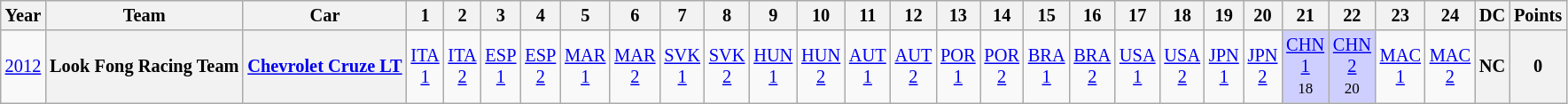<table class="wikitable" style="text-align:center; font-size:85%">
<tr>
<th>Year</th>
<th>Team</th>
<th>Car</th>
<th>1</th>
<th>2</th>
<th>3</th>
<th>4</th>
<th>5</th>
<th>6</th>
<th>7</th>
<th>8</th>
<th>9</th>
<th>10</th>
<th>11</th>
<th>12</th>
<th>13</th>
<th>14</th>
<th>15</th>
<th>16</th>
<th>17</th>
<th>18</th>
<th>19</th>
<th>20</th>
<th>21</th>
<th>22</th>
<th>23</th>
<th>24</th>
<th>DC</th>
<th>Points</th>
</tr>
<tr>
<td><a href='#'>2012</a></td>
<th>Look Fong Racing Team</th>
<th><a href='#'>Chevrolet Cruze LT</a></th>
<td><a href='#'>ITA<br>1</a></td>
<td><a href='#'>ITA<br>2</a></td>
<td><a href='#'>ESP<br>1</a></td>
<td><a href='#'>ESP<br>2</a></td>
<td><a href='#'>MAR<br>1</a></td>
<td><a href='#'>MAR<br>2</a></td>
<td><a href='#'>SVK<br>1</a></td>
<td><a href='#'>SVK<br>2</a></td>
<td><a href='#'>HUN<br>1</a></td>
<td><a href='#'>HUN<br>2</a></td>
<td><a href='#'>AUT<br>1</a></td>
<td><a href='#'>AUT<br>2</a></td>
<td><a href='#'>POR<br>1</a></td>
<td><a href='#'>POR<br>2</a></td>
<td><a href='#'>BRA<br>1</a></td>
<td><a href='#'>BRA<br>2</a></td>
<td><a href='#'>USA<br>1</a></td>
<td><a href='#'>USA<br>2</a></td>
<td><a href='#'>JPN<br>1</a></td>
<td><a href='#'>JPN<br>2</a></td>
<td style="background:#cfcfff;"><a href='#'>CHN<br>1</a><br><small>18</small></td>
<td style="background:#cfcfff;"><a href='#'>CHN<br>2</a><br><small>20</small></td>
<td><a href='#'>MAC<br>1</a></td>
<td><a href='#'>MAC<br>2</a></td>
<th>NC</th>
<th>0</th>
</tr>
</table>
